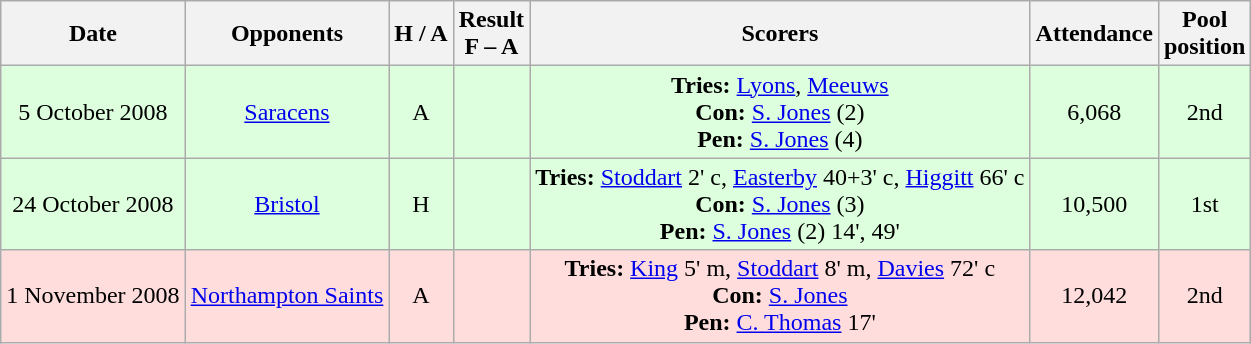<table class="wikitable" style="text-align:center">
<tr>
<th>Date</th>
<th>Opponents</th>
<th>H / A</th>
<th>Result<br>F – A</th>
<th>Scorers</th>
<th>Attendance</th>
<th>Pool<br>position</th>
</tr>
<tr bgcolor="#ddffdd">
<td>5 October 2008</td>
<td><a href='#'>Saracens</a></td>
<td>A</td>
<td></td>
<td><strong>Tries:</strong> <a href='#'>Lyons</a>, <a href='#'>Meeuws</a><br><strong>Con:</strong> <a href='#'>S. Jones</a> (2)<br><strong>Pen:</strong> <a href='#'>S. Jones</a> (4)</td>
<td>6,068</td>
<td>2nd</td>
</tr>
<tr bgcolor="#ddffdd">
<td>24 October 2008</td>
<td><a href='#'>Bristol</a></td>
<td>H</td>
<td></td>
<td><strong>Tries:</strong> <a href='#'>Stoddart</a> 2' c, <a href='#'>Easterby</a> 40+3' c, <a href='#'>Higgitt</a> 66' c<br><strong>Con:</strong> <a href='#'>S. Jones</a> (3)<br><strong>Pen:</strong> <a href='#'>S. Jones</a> (2) 14', 49'</td>
<td>10,500</td>
<td>1st</td>
</tr>
<tr bgcolor="#ffdddd">
<td>1 November 2008</td>
<td><a href='#'>Northampton Saints</a></td>
<td>A</td>
<td></td>
<td><strong>Tries:</strong> <a href='#'>King</a> 5' m, <a href='#'>Stoddart</a> 8' m, <a href='#'>Davies</a> 72' c<br><strong>Con:</strong> <a href='#'>S. Jones</a><br><strong>Pen:</strong> <a href='#'>C. Thomas</a> 17'</td>
<td>12,042</td>
<td>2nd</td>
</tr>
</table>
